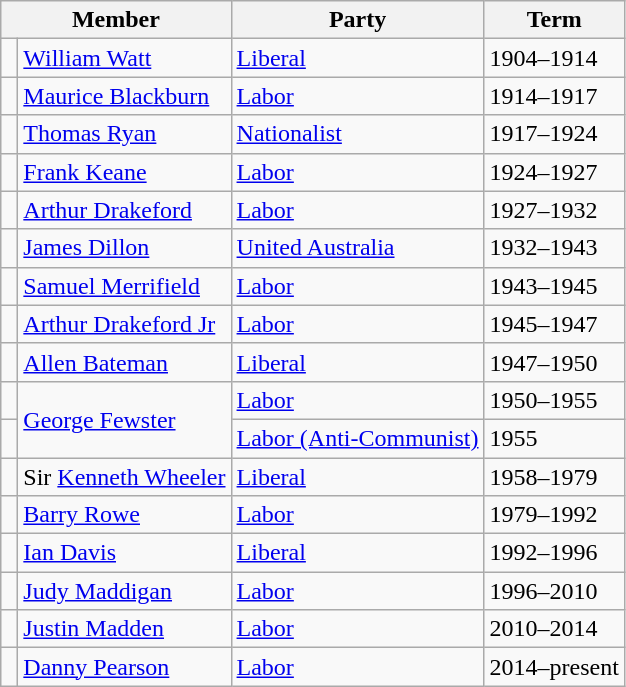<table class="wikitable">
<tr>
<th colspan="2">Member</th>
<th>Party</th>
<th>Term</th>
</tr>
<tr>
<td> </td>
<td><a href='#'>William Watt</a></td>
<td><a href='#'>Liberal</a></td>
<td>1904–1914</td>
</tr>
<tr>
<td> </td>
<td><a href='#'>Maurice Blackburn</a></td>
<td><a href='#'>Labor</a></td>
<td>1914–1917</td>
</tr>
<tr>
<td> </td>
<td><a href='#'>Thomas Ryan</a></td>
<td><a href='#'>Nationalist</a></td>
<td>1917–1924</td>
</tr>
<tr>
<td> </td>
<td><a href='#'>Frank Keane</a></td>
<td><a href='#'>Labor</a></td>
<td>1924–1927</td>
</tr>
<tr>
<td> </td>
<td><a href='#'>Arthur Drakeford</a></td>
<td><a href='#'>Labor</a></td>
<td>1927–1932</td>
</tr>
<tr>
<td> </td>
<td><a href='#'>James Dillon</a></td>
<td><a href='#'>United Australia</a></td>
<td>1932–1943</td>
</tr>
<tr>
<td> </td>
<td><a href='#'>Samuel Merrifield</a></td>
<td><a href='#'>Labor</a></td>
<td>1943–1945</td>
</tr>
<tr>
<td> </td>
<td><a href='#'>Arthur Drakeford Jr</a></td>
<td><a href='#'>Labor</a></td>
<td>1945–1947</td>
</tr>
<tr>
<td> </td>
<td><a href='#'>Allen Bateman</a></td>
<td><a href='#'>Liberal</a></td>
<td>1947–1950</td>
</tr>
<tr>
<td> </td>
<td rowspan=2><a href='#'>George Fewster</a></td>
<td><a href='#'>Labor</a></td>
<td>1950–1955</td>
</tr>
<tr>
<td> </td>
<td><a href='#'>Labor (Anti-Communist)</a></td>
<td>1955</td>
</tr>
<tr>
<td> </td>
<td>Sir <a href='#'>Kenneth Wheeler</a></td>
<td><a href='#'>Liberal</a></td>
<td>1958–1979</td>
</tr>
<tr>
<td> </td>
<td><a href='#'>Barry Rowe</a></td>
<td><a href='#'>Labor</a></td>
<td>1979–1992</td>
</tr>
<tr>
<td> </td>
<td><a href='#'>Ian Davis</a></td>
<td><a href='#'>Liberal</a></td>
<td>1992–1996</td>
</tr>
<tr>
<td> </td>
<td><a href='#'>Judy Maddigan</a></td>
<td><a href='#'>Labor</a></td>
<td>1996–2010</td>
</tr>
<tr>
<td> </td>
<td><a href='#'>Justin Madden</a></td>
<td><a href='#'>Labor</a></td>
<td>2010–2014</td>
</tr>
<tr>
<td> </td>
<td><a href='#'>Danny Pearson</a></td>
<td><a href='#'>Labor</a></td>
<td>2014–present</td>
</tr>
</table>
